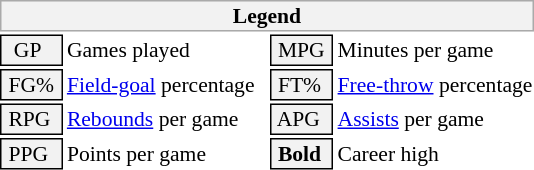<table class="toccolours" style="font-size: 90%; white-space: nowrap;">
<tr>
<th colspan="6" style="background:#f2f2f2; border:1px solid #aaa;">Legend</th>
</tr>
<tr>
<td style="background:#f2f2f2; border:1px solid black;">  GP</td>
<td>Games played</td>
<td style="background:#f2f2f2; border:1px solid black;"> MPG </td>
<td>Minutes per game</td>
</tr>
<tr>
<td style="background:#f2f2f2; border:1px solid black;"> FG% </td>
<td style="padding-right: 8px"><a href='#'>Field-goal</a> percentage</td>
<td style="background:#f2f2f2; border:1px solid black;"> FT% </td>
<td><a href='#'>Free-throw</a> percentage</td>
</tr>
<tr>
<td style="background:#f2f2f2; border:1px solid black;"> RPG </td>
<td><a href='#'>Rebounds</a> per game</td>
<td style="background:#f2f2f2; border:1px solid black;"> APG </td>
<td><a href='#'>Assists</a> per game</td>
</tr>
<tr>
<td style="background:#f2f2f2; border:1px solid black;"> PPG </td>
<td>Points per game</td>
<td style="background-color: #F2F2F2; border: 1px solid black"> <strong>Bold</strong> </td>
<td>Career high</td>
</tr>
</table>
